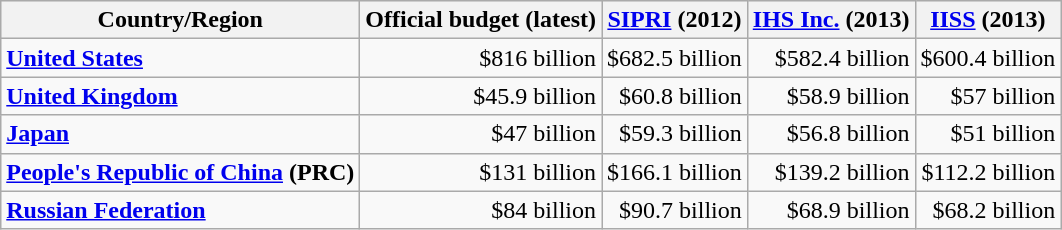<table class="wikitable">
<tr style="background:#ececec;">
<th>Country/Region</th>
<th>Official budget (latest)</th>
<th><a href='#'>SIPRI</a> (2012)</th>
<th><a href='#'>IHS Inc.</a> (2013)</th>
<th><a href='#'>IISS</a> (2013)</th>
</tr>
<tr>
<td><strong><a href='#'>United States</a></strong></td>
<td style="text-align:right;">$816 billion</td>
<td style="text-align:right;">$682.5 billion</td>
<td style="text-align:right;">$582.4 billion</td>
<td style="text-align:right;">$600.4 billion</td>
</tr>
<tr>
<td><strong><a href='#'>United Kingdom</a></strong></td>
<td style="text-align:right;">$45.9 billion</td>
<td style="text-align:right;">$60.8 billion</td>
<td style="text-align:right;">$58.9 billion</td>
<td style="text-align:right;">$57 billion</td>
</tr>
<tr>
<td><strong><a href='#'>Japan</a></strong></td>
<td style="text-align:right;">$47 billion</td>
<td style="text-align:right;">$59.3 billion</td>
<td style="text-align:right;">$56.8 billion</td>
<td style="text-align:right;">$51 billion</td>
</tr>
<tr>
<td><strong><a href='#'>People's Republic of China</a> (PRC)</strong></td>
<td style="text-align:right;">$131 billion</td>
<td style="text-align:right;">$166.1 billion</td>
<td style="text-align:right;">$139.2 billion</td>
<td style="text-align:right;">$112.2 billion</td>
</tr>
<tr>
<td><strong><a href='#'>Russian Federation</a></strong></td>
<td style="text-align:right;">$84 billion</td>
<td style="text-align:right;">$90.7 billion</td>
<td style="text-align:right;">$68.9 billion</td>
<td style="text-align:right;">$68.2 billion</td>
</tr>
</table>
